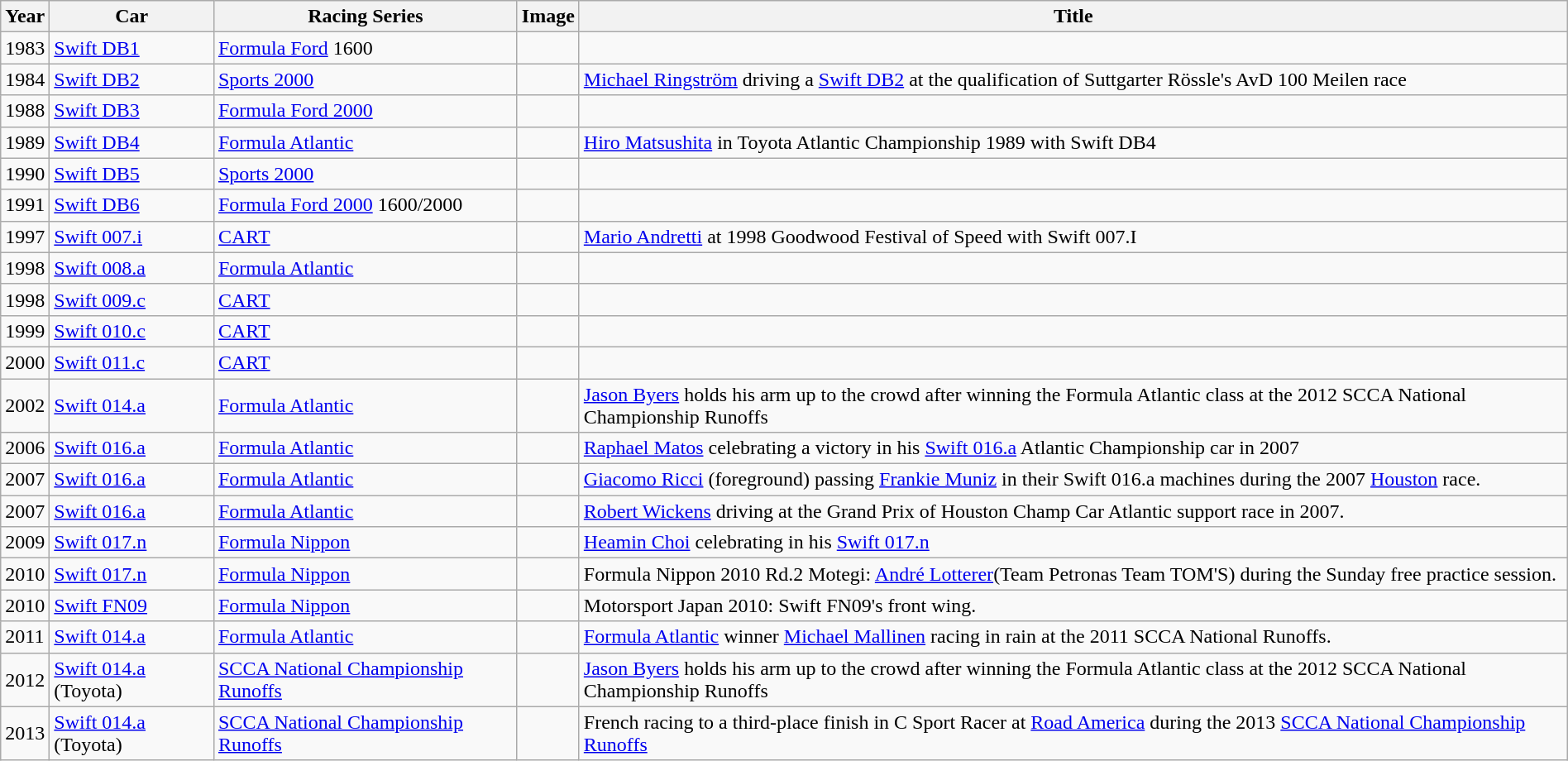<table class="wikitable"style="margin-left: auto; margin-right: auto; border: none;">
<tr>
<th scope="col">Year</th>
<th scope="col">Car</th>
<th scope="col">Racing Series</th>
<th scope="col">Image</th>
<th scope="col">Title</th>
</tr>
<tr>
<td>1983</td>
<td><a href='#'>Swift DB1</a></td>
<td><a href='#'>Formula Ford</a> 1600</td>
<td></td>
<td></td>
</tr>
<tr>
<td>1984</td>
<td><a href='#'>Swift DB2</a></td>
<td><a href='#'>Sports 2000</a></td>
<td></td>
<td><a href='#'>Michael Ringström</a> driving a <a href='#'>Swift DB2</a> at the qualification of Suttgarter Rössle's AvD 100 Meilen race</td>
</tr>
<tr>
<td>1988</td>
<td><a href='#'>Swift DB3</a></td>
<td><a href='#'>Formula Ford 2000</a></td>
<td></td>
<td></td>
</tr>
<tr>
<td>1989</td>
<td><a href='#'>Swift DB4</a></td>
<td><a href='#'>Formula Atlantic</a></td>
<td></td>
<td><a href='#'>Hiro Matsushita</a> in Toyota Atlantic Championship 1989 with Swift DB4</td>
</tr>
<tr>
<td>1990</td>
<td><a href='#'>Swift DB5</a></td>
<td><a href='#'>Sports 2000</a></td>
<td></td>
<td></td>
</tr>
<tr>
<td>1991</td>
<td><a href='#'>Swift DB6</a></td>
<td><a href='#'>Formula Ford 2000</a> 1600/2000</td>
<td></td>
<td></td>
</tr>
<tr>
<td>1997</td>
<td><a href='#'>Swift 007.i</a></td>
<td><a href='#'>CART</a></td>
<td></td>
<td><a href='#'>Mario Andretti</a> at 1998 Goodwood Festival of Speed with Swift 007.I</td>
</tr>
<tr>
<td>1998</td>
<td><a href='#'>Swift 008.a</a></td>
<td><a href='#'>Formula Atlantic</a></td>
<td></td>
<td></td>
</tr>
<tr>
<td>1998</td>
<td><a href='#'>Swift 009.c</a></td>
<td><a href='#'>CART</a></td>
<td></td>
<td></td>
</tr>
<tr>
<td>1999</td>
<td><a href='#'>Swift 010.c</a></td>
<td><a href='#'>CART</a></td>
<td></td>
<td></td>
</tr>
<tr>
<td>2000</td>
<td><a href='#'>Swift 011.c</a></td>
<td><a href='#'>CART</a></td>
<td></td>
<td></td>
</tr>
<tr>
<td>2002</td>
<td><a href='#'>Swift 014.a</a></td>
<td><a href='#'>Formula Atlantic</a></td>
<td></td>
<td><a href='#'>Jason Byers</a> holds his arm up to the crowd after winning the Formula Atlantic class at the 2012 SCCA National Championship Runoffs</td>
</tr>
<tr>
<td>2006</td>
<td><a href='#'>Swift 016.a</a></td>
<td><a href='#'>Formula Atlantic</a></td>
<td></td>
<td><a href='#'>Raphael Matos</a> celebrating a victory in his <a href='#'>Swift 016.a</a> Atlantic Championship car in 2007</td>
</tr>
<tr>
<td>2007</td>
<td><a href='#'>Swift 016.a</a></td>
<td><a href='#'>Formula Atlantic</a></td>
<td></td>
<td><a href='#'>Giacomo Ricci</a> (foreground) passing <a href='#'>Frankie Muniz</a> in their Swift 016.a machines during the 2007 <a href='#'>Houston</a> race.</td>
</tr>
<tr>
<td>2007</td>
<td><a href='#'>Swift 016.a</a></td>
<td><a href='#'>Formula Atlantic</a></td>
<td></td>
<td><a href='#'>Robert Wickens</a> driving at the Grand Prix of Houston Champ Car Atlantic support race in 2007.</td>
</tr>
<tr>
<td>2009</td>
<td><a href='#'>Swift 017.n</a></td>
<td><a href='#'>Formula Nippon</a></td>
<td></td>
<td><a href='#'>Heamin Choi</a> celebrating in his <a href='#'>Swift 017.n</a></td>
</tr>
<tr>
<td>2010</td>
<td><a href='#'>Swift 017.n</a></td>
<td><a href='#'>Formula Nippon</a></td>
<td></td>
<td>Formula Nippon 2010 Rd.2 Motegi: <a href='#'>André Lotterer</a>(Team Petronas Team TOM'S) during the Sunday free practice session.</td>
</tr>
<tr>
<td>2010</td>
<td><a href='#'>Swift FN09</a></td>
<td><a href='#'>Formula Nippon</a></td>
<td></td>
<td>Motorsport Japan 2010: Swift FN09's front wing.</td>
</tr>
<tr>
<td>2011</td>
<td><a href='#'>Swift 014.a</a></td>
<td><a href='#'>Formula Atlantic</a></td>
<td></td>
<td><a href='#'>Formula Atlantic</a> winner <a href='#'>Michael Mallinen</a> racing in rain at the 2011 SCCA National Runoffs.</td>
</tr>
<tr>
<td>2012</td>
<td><a href='#'>Swift 014.a</a> (Toyota)</td>
<td><a href='#'>SCCA National Championship Runoffs</a></td>
<td></td>
<td><a href='#'>Jason Byers</a> holds his arm up to the crowd after winning the Formula Atlantic class at the 2012 SCCA National Championship Runoffs</td>
</tr>
<tr>
<td>2013</td>
<td><a href='#'>Swift 014.a</a> (Toyota)</td>
<td><a href='#'>SCCA National Championship Runoffs</a></td>
<td></td>
<td>French racing to a third-place finish in C Sport Racer at <a href='#'>Road America</a> during the 2013 <a href='#'>SCCA National Championship Runoffs</a></td>
</tr>
</table>
